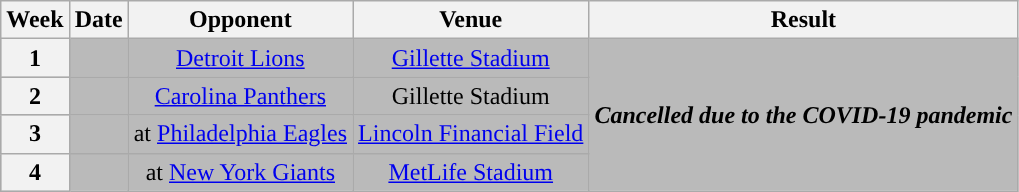<table class="wikitable" style="text-align:center">
<tr>
<th>Week</th>
<th>Date</th>
<th>Opponent</th>
<th>Venue</th>
<th>Result</th>
</tr>
<tr style="background:#bababa">
<th>1</th>
<td></td>
<td><a href='#'>Detroit Lions</a></td>
<td><a href='#'>Gillette Stadium</a></td>
<td rowspan=4><strong><em>Cancelled due to the COVID-19 pandemic</em></strong></td>
</tr>
<tr style="background:#bababa">
<th>2</th>
<td></td>
<td><a href='#'>Carolina Panthers</a></td>
<td>Gillette Stadium</td>
</tr>
<tr style="background:#bababa">
<th>3</th>
<td></td>
<td>at <a href='#'>Philadelphia Eagles</a></td>
<td><a href='#'>Lincoln Financial Field</a></td>
</tr>
<tr style="background:#bababa">
<th>4</th>
<td></td>
<td>at <a href='#'>New York Giants</a></td>
<td><a href='#'>MetLife Stadium</a></td>
</tr>
</table>
